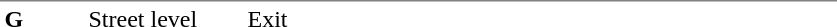<table table border=0 cellspacing=0 cellpadding=3>
<tr>
<td style="border-top:solid 1px gray;" width=50 valign=top><strong>G</strong></td>
<td style="border-top:solid 1px gray;" width=100 valign=top>Street level</td>
<td style="border-top:solid 1px gray;" width=390 valign=top>Exit</td>
</tr>
</table>
